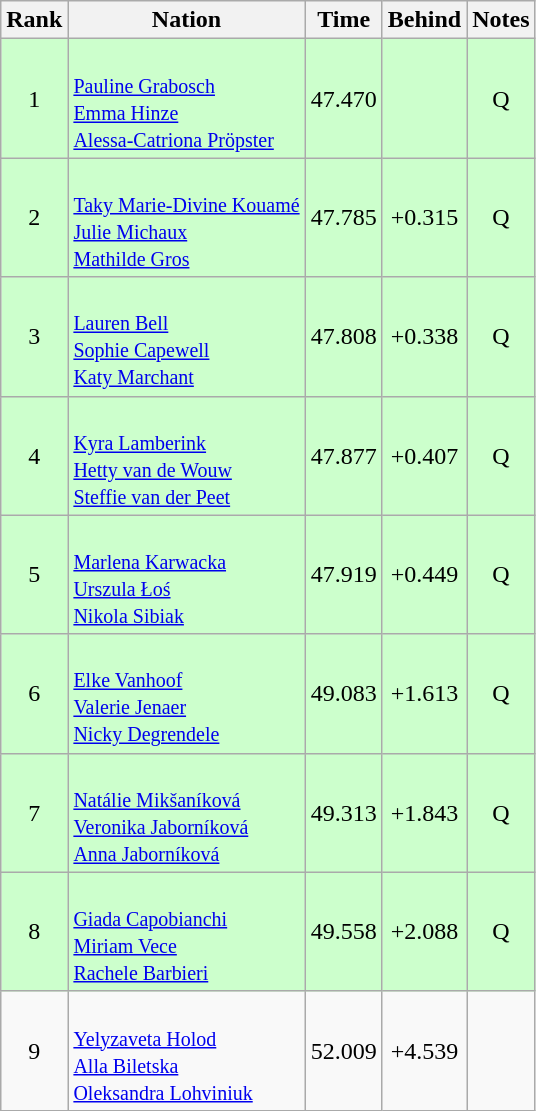<table class="wikitable sortable" style="text-align:center">
<tr>
<th>Rank</th>
<th>Nation</th>
<th>Time</th>
<th>Behind</th>
<th>Notes</th>
</tr>
<tr bgcolor=ccffcc>
<td>1</td>
<td align=left><br><small><a href='#'>Pauline Grabosch</a><br><a href='#'>Emma Hinze</a><br><a href='#'>Alessa-Catriona Pröpster</a></small></td>
<td>47.470</td>
<td></td>
<td>Q</td>
</tr>
<tr bgcolor=ccffcc>
<td>2</td>
<td align=left><br><small><a href='#'>Taky Marie-Divine Kouamé</a><br><a href='#'>Julie Michaux</a><br><a href='#'>Mathilde Gros</a></small></td>
<td>47.785</td>
<td>+0.315</td>
<td>Q</td>
</tr>
<tr bgcolor=ccffcc>
<td>3</td>
<td align=left><br><small><a href='#'>Lauren Bell</a><br><a href='#'>Sophie Capewell</a><br><a href='#'>Katy Marchant</a></small></td>
<td>47.808</td>
<td>+0.338</td>
<td>Q</td>
</tr>
<tr bgcolor=ccffcc>
<td>4</td>
<td align=left><br><small><a href='#'>Kyra Lamberink</a><br><a href='#'>Hetty van de Wouw</a><br><a href='#'>Steffie van der Peet</a></small></td>
<td>47.877</td>
<td>+0.407</td>
<td>Q</td>
</tr>
<tr bgcolor=ccffcc>
<td>5</td>
<td align=left><br><small><a href='#'>Marlena Karwacka</a><br><a href='#'>Urszula Łoś</a><br><a href='#'>Nikola Sibiak</a></small></td>
<td>47.919</td>
<td>+0.449</td>
<td>Q</td>
</tr>
<tr bgcolor=ccffcc>
<td>6</td>
<td align=left><br><small><a href='#'>Elke Vanhoof</a><br><a href='#'>Valerie Jenaer</a><br><a href='#'>Nicky Degrendele</a></small></td>
<td>49.083</td>
<td>+1.613</td>
<td>Q</td>
</tr>
<tr bgcolor=ccffcc>
<td>7</td>
<td align=left><br><small><a href='#'>Natálie Mikšaníková</a><br><a href='#'>Veronika Jaborníková</a><br><a href='#'>Anna Jaborníková</a></small></td>
<td>49.313</td>
<td>+1.843</td>
<td>Q</td>
</tr>
<tr bgcolor=ccffcc>
<td>8</td>
<td align=left><br><small><a href='#'>Giada Capobianchi</a><br><a href='#'>Miriam Vece</a><br><a href='#'>Rachele Barbieri</a></small></td>
<td>49.558</td>
<td>+2.088</td>
<td>Q</td>
</tr>
<tr>
<td>9</td>
<td align=left><br><small><a href='#'>Yelyzaveta Holod</a><br><a href='#'>Alla Biletska</a><br><a href='#'>Oleksandra Lohviniuk</a></small></td>
<td>52.009</td>
<td>+4.539</td>
<td></td>
</tr>
</table>
